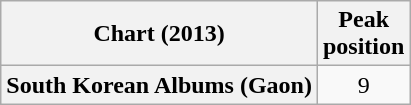<table class="wikitable plainrowheaders">
<tr>
<th scope="col">Chart (2013)</th>
<th scope="col">Peak<br>position</th>
</tr>
<tr>
<th scope="row">South Korean Albums (Gaon)</th>
<td style="text-align:center;">9</td>
</tr>
</table>
